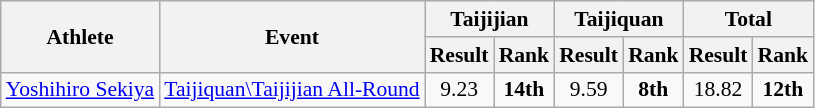<table class=wikitable style="font-size:90%">
<tr>
<th rowspan="2">Athlete</th>
<th rowspan="2">Event</th>
<th colspan="2">Taijijian</th>
<th colspan="2">Taijiquan</th>
<th colspan="2">Total</th>
</tr>
<tr>
<th>Result</th>
<th>Rank</th>
<th>Result</th>
<th>Rank</th>
<th>Result</th>
<th>Rank</th>
</tr>
<tr>
<td><a href='#'>Yoshihiro Sekiya</a></td>
<td><a href='#'>Taijiquan\Taijijian All-Round</a></td>
<td align=center>9.23</td>
<td align=center><strong>14th</strong></td>
<td align=center>9.59</td>
<td align=center><strong>8th</strong></td>
<td align=center>18.82</td>
<td align=center><strong>12th</strong></td>
</tr>
</table>
